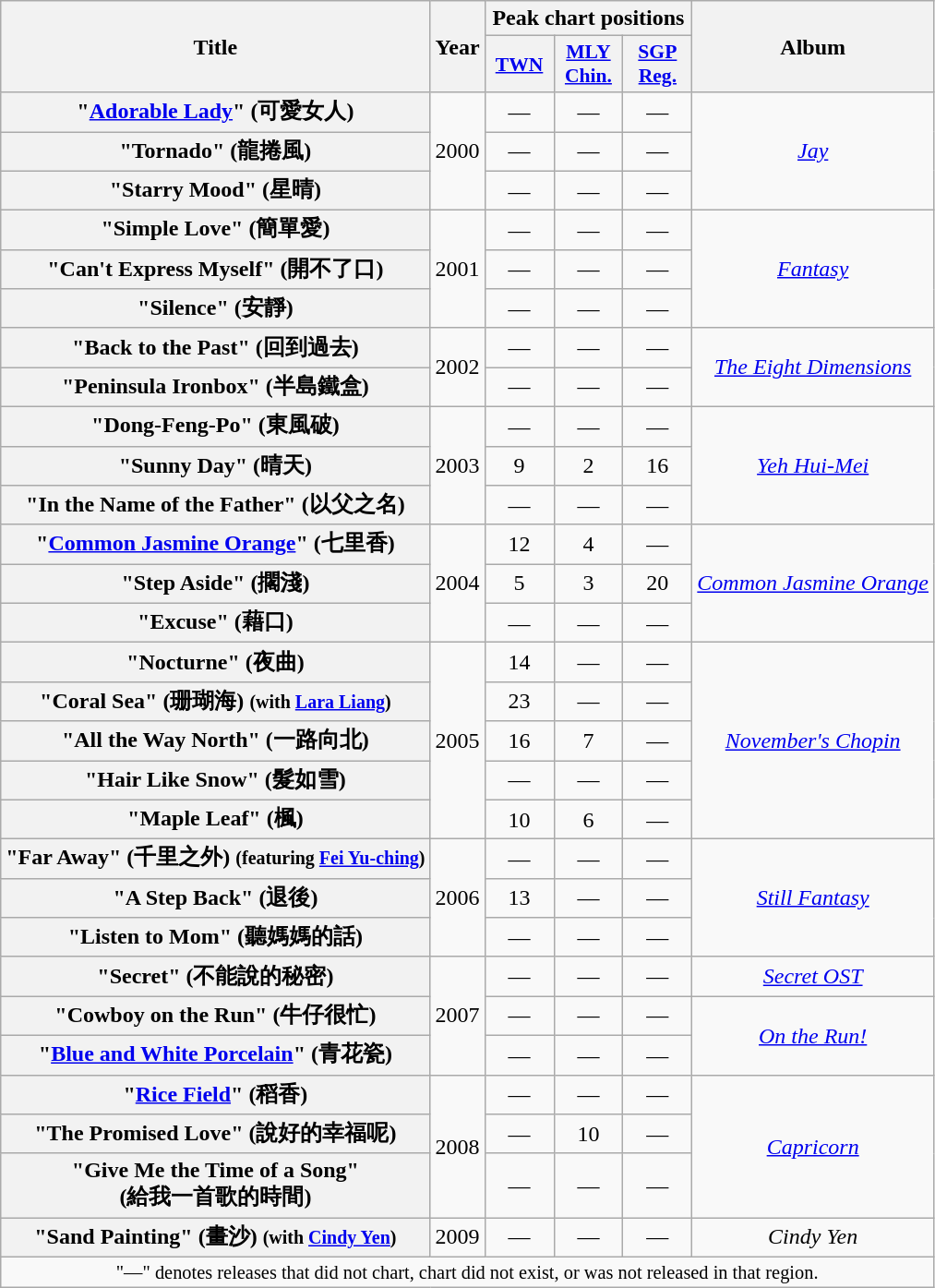<table class="wikitable plainrowheaders" style="text-align:center;">
<tr>
<th rowspan="2" scope="col">Title</th>
<th rowspan="2" scope="col">Year</th>
<th colspan="3">Peak chart positions</th>
<th rowspan="2" scope="col">Album</th>
</tr>
<tr>
<th scope="col" style="width:3em;font-size:90%;"><a href='#'>TWN</a><br></th>
<th scope="col" style="width:3em;font-size:90%;"><a href='#'>MLY Chin.</a><br></th>
<th scope="col" style="width:3em;font-size:90%;"><a href='#'>SGP Reg.</a><br></th>
</tr>
<tr>
<th scope="row">"<a href='#'>Adorable Lady</a>" (可愛女人)</th>
<td rowspan="3">2000</td>
<td>—</td>
<td>—</td>
<td>—</td>
<td rowspan="3"><em><a href='#'>Jay</a></em></td>
</tr>
<tr>
<th scope="row">"Tornado" (龍捲風)</th>
<td>—</td>
<td>—</td>
<td>—</td>
</tr>
<tr>
<th scope="row">"Starry Mood" (星晴)</th>
<td>—</td>
<td>—</td>
<td>—</td>
</tr>
<tr>
<th scope="row">"Simple Love" (簡單愛)</th>
<td rowspan="3">2001</td>
<td>—</td>
<td>—</td>
<td>—</td>
<td rowspan="3"><em><a href='#'>Fantasy</a></em></td>
</tr>
<tr>
<th scope="row">"Can't Express Myself" (開不了口)</th>
<td>—</td>
<td>—</td>
<td>—</td>
</tr>
<tr>
<th scope="row">"Silence" (安靜)</th>
<td>—</td>
<td>—</td>
<td>—</td>
</tr>
<tr>
<th scope="row">"Back to the Past" (回到過去)</th>
<td rowspan="2">2002</td>
<td>—</td>
<td>—</td>
<td>—</td>
<td rowspan="2"><em><a href='#'>The Eight Dimensions</a></em></td>
</tr>
<tr>
<th scope="row">"Peninsula Ironbox" (半島鐵盒)</th>
<td>—</td>
<td>—</td>
<td>—</td>
</tr>
<tr>
<th scope="row">"Dong-Feng-Po" (東風破)</th>
<td rowspan="3">2003</td>
<td>—</td>
<td>—</td>
<td>—</td>
<td rowspan="3"><em><a href='#'>Yeh Hui-Mei</a></em></td>
</tr>
<tr>
<th scope="row">"Sunny Day" (晴天)</th>
<td>9</td>
<td>2</td>
<td>16</td>
</tr>
<tr>
<th scope="row">"In the Name of the Father" (以父之名)</th>
<td>—</td>
<td>—</td>
<td>—</td>
</tr>
<tr>
<th scope="row">"<a href='#'>Common Jasmine Orange</a>" (七里香)</th>
<td rowspan="3">2004</td>
<td>12</td>
<td>4</td>
<td>—</td>
<td rowspan="3"><em><a href='#'>Common Jasmine Orange</a></em></td>
</tr>
<tr>
<th scope="row">"Step Aside" (擱淺)</th>
<td>5</td>
<td>3</td>
<td>20</td>
</tr>
<tr>
<th scope="row">"Excuse" (藉口)</th>
<td>—</td>
<td>—</td>
<td>—</td>
</tr>
<tr>
<th scope="row">"Nocturne" (夜曲)</th>
<td rowspan="5">2005</td>
<td>14</td>
<td>—</td>
<td>—</td>
<td rowspan="5"><em><a href='#'>November's Chopin</a></em></td>
</tr>
<tr>
<th scope="row">"Coral Sea" (珊瑚海) <small>(with <a href='#'>Lara Liang</a>)</small></th>
<td>23</td>
<td>—</td>
<td>—</td>
</tr>
<tr>
<th scope="row">"All the Way North" (一路向北)</th>
<td>16</td>
<td>7</td>
<td>—</td>
</tr>
<tr>
<th scope="row">"Hair Like Snow" (髮如雪)</th>
<td>—</td>
<td>—</td>
<td>—</td>
</tr>
<tr>
<th scope="row">"Maple Leaf" (楓)</th>
<td>10</td>
<td>6</td>
<td>—</td>
</tr>
<tr>
<th scope="row">"Far Away" (千里之外) <small>(featuring <a href='#'>Fei Yu-ching</a>)</small></th>
<td rowspan="3">2006</td>
<td>—</td>
<td>—</td>
<td>—</td>
<td rowspan="3"><em><a href='#'>Still Fantasy</a></em></td>
</tr>
<tr>
<th scope="row">"A Step Back" (退後)</th>
<td>13</td>
<td>—</td>
<td>—</td>
</tr>
<tr>
<th scope="row">"Listen to Mom" (聽媽媽的話)</th>
<td>—</td>
<td>—</td>
<td>—</td>
</tr>
<tr>
<th scope="row">"Secret" (不能說的秘密)</th>
<td rowspan="3">2007</td>
<td>—</td>
<td>—</td>
<td>—</td>
<td><em><a href='#'>Secret OST</a></em></td>
</tr>
<tr>
<th scope="row">"Cowboy on the Run" (牛仔很忙)</th>
<td>—</td>
<td>—</td>
<td>—</td>
<td rowspan="2"><em><a href='#'>On the Run!</a></em></td>
</tr>
<tr>
<th scope="row">"<a href='#'>Blue and White Porcelain</a>" (青花瓷)</th>
<td>—</td>
<td>—</td>
<td>—</td>
</tr>
<tr>
<th scope="row">"<a href='#'>Rice Field</a>" (稻香)</th>
<td rowspan="3">2008</td>
<td>—</td>
<td>—</td>
<td>—</td>
<td rowspan="3"><em><a href='#'>Capricorn</a></em></td>
</tr>
<tr>
<th scope="row">"The Promised Love" (說好的幸福呢)</th>
<td>—</td>
<td>10</td>
<td>—</td>
</tr>
<tr>
<th scope="row">"Give Me the Time of a Song"<br>(給我一首歌的時間)</th>
<td>—</td>
<td>—</td>
<td>—</td>
</tr>
<tr>
<th scope="row">"Sand Painting" (畫沙) <small>(with <a href='#'>Cindy Yen</a>)</small></th>
<td>2009</td>
<td>—</td>
<td>—</td>
<td>—</td>
<td><em>Cindy Yen</em></td>
</tr>
<tr>
<td colspan="6" style="font-size:85%">"—" denotes releases that did not chart, chart did not exist, or was not released in that region.</td>
</tr>
</table>
